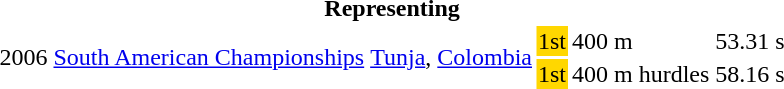<table>
<tr>
<th colspan="6">Representing </th>
</tr>
<tr>
<td rowspan=2>2006</td>
<td rowspan=2><a href='#'>South American Championships</a></td>
<td rowspan=2><a href='#'>Tunja</a>, <a href='#'>Colombia</a></td>
<td bgcolor="gold">1st</td>
<td>400 m</td>
<td>53.31 s</td>
</tr>
<tr>
<td bgcolor="gold">1st</td>
<td>400 m hurdles</td>
<td>58.16 s</td>
</tr>
</table>
